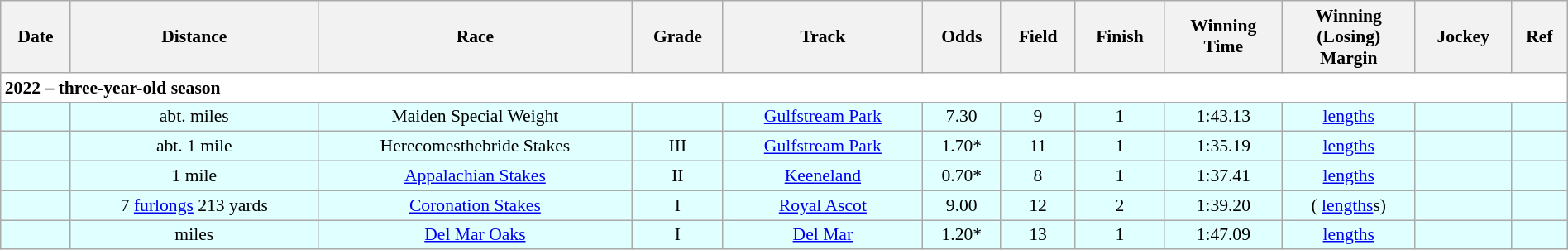<table class = "wikitable sortable" style="text-align:center; width:100%; font-size:90%">
<tr>
<th scope="col">Date</th>
<th scope="col">Distance</th>
<th scope="col">Race</th>
<th scope="col">Grade</th>
<th scope="col">Track</th>
<th scope="col">Odds</th>
<th scope="col">Field</th>
<th scope="col">Finish</th>
<th scope="col">Winning<br>Time</th>
<th scope="col">Winning<br>(Losing)<br>Margin</th>
<th scope="col">Jockey</th>
<th scope="col" class="unsortable">Ref</th>
</tr>
<tr style="background-color:white">
<td align="left" colspan=12><strong>2022 – three-year-old season</strong></td>
</tr>
<tr style="background-color:lightcyan">
<td></td>
<td> abt.  miles</td>
<td>Maiden Special Weight</td>
<td></td>
<td><a href='#'>Gulfstream Park</a></td>
<td>7.30</td>
<td>9</td>
<td>1</td>
<td>1:43.13</td>
<td> <a href='#'>lengths</a></td>
<td></td>
<td></td>
</tr>
<tr style="background-color:lightcyan">
<td></td>
<td> abt. 1 mile</td>
<td>Herecomesthebride Stakes</td>
<td>   III</td>
<td><a href='#'>Gulfstream Park</a></td>
<td>1.70*</td>
<td>11</td>
<td>1</td>
<td>1:35.19</td>
<td> <a href='#'>lengths</a></td>
<td></td>
<td></td>
</tr>
<tr style="background-color:lightcyan">
<td></td>
<td> 1 mile</td>
<td><a href='#'>Appalachian Stakes</a></td>
<td> II</td>
<td><a href='#'>Keeneland</a></td>
<td>0.70*</td>
<td>8</td>
<td>1</td>
<td>1:37.41</td>
<td>  <a href='#'>lengths</a></td>
<td></td>
<td></td>
</tr>
<tr style="background-color:lightcyan">
<td></td>
<td> 7 <a href='#'>furlongs</a> 213 yards</td>
<td><a href='#'>Coronation Stakes</a></td>
<td> I</td>
<td><a href='#'>Royal Ascot</a></td>
<td> 9.00</td>
<td>12</td>
<td>2</td>
<td>1:39.20</td>
<td> ( <a href='#'>lengths</a>s)</td>
<td></td>
<td></td>
</tr>
<tr style="background-color:lightcyan">
<td></td>
<td>  miles</td>
<td><a href='#'>Del Mar Oaks</a></td>
<td> I</td>
<td><a href='#'>Del Mar</a></td>
<td>1.20*</td>
<td>13</td>
<td>1</td>
<td>1:47.09</td>
<td>  <a href='#'>lengths</a></td>
<td></td>
<td></td>
</tr>
</table>
